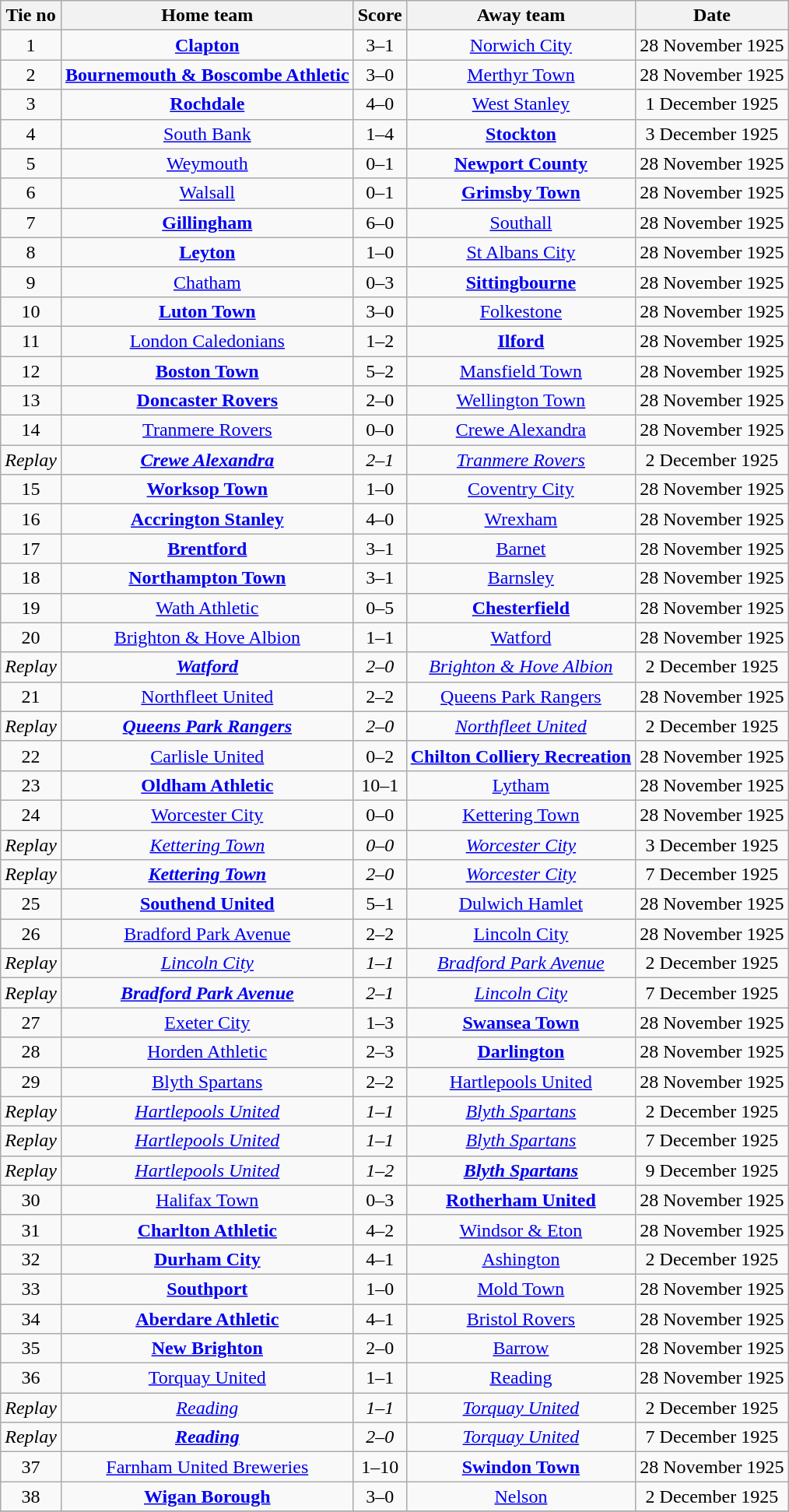<table class="wikitable" style="text-align: center">
<tr>
<th>Tie no</th>
<th>Home team</th>
<th>Score</th>
<th>Away team</th>
<th>Date</th>
</tr>
<tr>
<td>1</td>
<td><strong><a href='#'>Clapton</a></strong></td>
<td>3–1</td>
<td><a href='#'>Norwich City</a></td>
<td>28 November 1925</td>
</tr>
<tr>
<td>2</td>
<td><strong><a href='#'>Bournemouth & Boscombe Athletic</a></strong></td>
<td>3–0</td>
<td><a href='#'>Merthyr Town</a></td>
<td>28 November 1925</td>
</tr>
<tr>
<td>3</td>
<td><strong><a href='#'>Rochdale</a></strong></td>
<td>4–0</td>
<td><a href='#'>West Stanley</a></td>
<td>1 December 1925</td>
</tr>
<tr>
<td>4</td>
<td><a href='#'>South Bank</a></td>
<td>1–4</td>
<td><strong><a href='#'>Stockton</a></strong></td>
<td>3 December 1925</td>
</tr>
<tr>
<td>5</td>
<td><a href='#'>Weymouth</a></td>
<td>0–1</td>
<td><strong><a href='#'>Newport County</a></strong></td>
<td>28 November 1925</td>
</tr>
<tr>
<td>6</td>
<td><a href='#'>Walsall</a></td>
<td>0–1</td>
<td><strong><a href='#'>Grimsby Town</a></strong></td>
<td>28 November 1925</td>
</tr>
<tr>
<td>7</td>
<td><strong><a href='#'>Gillingham</a></strong></td>
<td>6–0</td>
<td><a href='#'>Southall</a></td>
<td>28 November 1925</td>
</tr>
<tr>
<td>8</td>
<td><strong><a href='#'>Leyton</a></strong></td>
<td>1–0</td>
<td><a href='#'>St Albans City</a></td>
<td>28 November 1925</td>
</tr>
<tr>
<td>9</td>
<td><a href='#'>Chatham</a></td>
<td>0–3</td>
<td><strong><a href='#'>Sittingbourne</a></strong></td>
<td>28 November 1925</td>
</tr>
<tr>
<td>10</td>
<td><strong><a href='#'>Luton Town</a></strong></td>
<td>3–0</td>
<td><a href='#'>Folkestone</a></td>
<td>28 November 1925</td>
</tr>
<tr>
<td>11</td>
<td><a href='#'>London Caledonians</a></td>
<td>1–2</td>
<td><strong><a href='#'>Ilford</a></strong></td>
<td>28 November 1925</td>
</tr>
<tr>
<td>12</td>
<td><strong><a href='#'>Boston Town</a></strong></td>
<td>5–2</td>
<td><a href='#'>Mansfield Town</a></td>
<td>28 November 1925</td>
</tr>
<tr>
<td>13</td>
<td><strong><a href='#'>Doncaster Rovers</a></strong></td>
<td>2–0</td>
<td><a href='#'>Wellington Town</a></td>
<td>28 November 1925</td>
</tr>
<tr>
<td>14</td>
<td><a href='#'>Tranmere Rovers</a></td>
<td>0–0</td>
<td><a href='#'>Crewe Alexandra</a></td>
<td>28 November 1925</td>
</tr>
<tr>
<td><em>Replay</em></td>
<td><strong><em><a href='#'>Crewe Alexandra</a></em></strong></td>
<td><em>2–1</em></td>
<td><em><a href='#'>Tranmere Rovers</a></em></td>
<td>2 December 1925</td>
</tr>
<tr>
<td>15</td>
<td><strong><a href='#'>Worksop Town</a></strong></td>
<td>1–0</td>
<td><a href='#'>Coventry City</a></td>
<td>28 November 1925</td>
</tr>
<tr>
<td>16</td>
<td><strong><a href='#'>Accrington Stanley</a></strong></td>
<td>4–0</td>
<td><a href='#'>Wrexham</a></td>
<td>28 November 1925</td>
</tr>
<tr>
<td>17</td>
<td><strong><a href='#'>Brentford</a></strong></td>
<td>3–1</td>
<td><a href='#'>Barnet</a></td>
<td>28 November 1925</td>
</tr>
<tr>
<td>18</td>
<td><strong><a href='#'>Northampton Town</a></strong></td>
<td>3–1</td>
<td><a href='#'>Barnsley</a></td>
<td>28 November 1925</td>
</tr>
<tr>
<td>19</td>
<td><a href='#'>Wath Athletic</a></td>
<td>0–5</td>
<td><strong><a href='#'>Chesterfield</a></strong></td>
<td>28 November 1925</td>
</tr>
<tr>
<td>20</td>
<td><a href='#'>Brighton & Hove Albion</a></td>
<td>1–1</td>
<td><a href='#'>Watford</a></td>
<td>28 November 1925</td>
</tr>
<tr>
<td><em>Replay</em></td>
<td><strong><em><a href='#'>Watford</a></em></strong></td>
<td><em>2–0</em></td>
<td><em><a href='#'>Brighton & Hove Albion</a></em></td>
<td>2 December 1925</td>
</tr>
<tr>
<td>21</td>
<td><a href='#'>Northfleet United</a></td>
<td>2–2</td>
<td><a href='#'>Queens Park Rangers</a></td>
<td>28 November 1925</td>
</tr>
<tr>
<td><em>Replay</em></td>
<td><strong><em><a href='#'>Queens Park Rangers</a></em></strong></td>
<td><em>2–0</em></td>
<td><em><a href='#'>Northfleet United</a></em></td>
<td>2 December 1925</td>
</tr>
<tr>
<td>22</td>
<td><a href='#'>Carlisle United</a></td>
<td>0–2</td>
<td><strong><a href='#'>Chilton Colliery Recreation</a></strong></td>
<td>28 November 1925</td>
</tr>
<tr>
<td>23</td>
<td><strong><a href='#'>Oldham Athletic</a></strong></td>
<td>10–1</td>
<td><a href='#'>Lytham</a></td>
<td>28 November 1925</td>
</tr>
<tr>
<td>24</td>
<td><a href='#'>Worcester City</a></td>
<td>0–0</td>
<td><a href='#'>Kettering Town</a></td>
<td>28 November 1925</td>
</tr>
<tr>
<td><em>Replay</em></td>
<td><em><a href='#'>Kettering Town</a></em></td>
<td><em>0–0</em></td>
<td><em><a href='#'>Worcester City</a></em></td>
<td>3 December 1925</td>
</tr>
<tr>
<td><em>Replay</em></td>
<td><strong><em><a href='#'>Kettering Town</a></em></strong></td>
<td><em>2–0</em></td>
<td><em><a href='#'>Worcester City</a></em></td>
<td>7 December 1925</td>
</tr>
<tr>
<td>25</td>
<td><strong><a href='#'>Southend United</a></strong></td>
<td>5–1</td>
<td><a href='#'>Dulwich Hamlet</a></td>
<td>28 November 1925</td>
</tr>
<tr>
<td>26</td>
<td><a href='#'>Bradford Park Avenue</a></td>
<td>2–2</td>
<td><a href='#'>Lincoln City</a></td>
<td>28 November 1925</td>
</tr>
<tr>
<td><em>Replay</em></td>
<td><em><a href='#'>Lincoln City</a></em></td>
<td><em>1–1</em></td>
<td><em><a href='#'>Bradford Park Avenue</a></em></td>
<td>2 December 1925</td>
</tr>
<tr>
<td><em>Replay</em></td>
<td><strong><em><a href='#'>Bradford Park Avenue</a></em></strong></td>
<td><em>2–1</em></td>
<td><em><a href='#'>Lincoln City</a></em></td>
<td>7 December 1925</td>
</tr>
<tr>
<td>27</td>
<td><a href='#'>Exeter City</a></td>
<td>1–3</td>
<td><strong><a href='#'>Swansea Town</a></strong></td>
<td>28 November 1925</td>
</tr>
<tr>
<td>28</td>
<td><a href='#'>Horden Athletic</a></td>
<td>2–3</td>
<td><strong><a href='#'>Darlington</a></strong></td>
<td>28 November 1925</td>
</tr>
<tr>
<td>29</td>
<td><a href='#'>Blyth Spartans</a></td>
<td>2–2</td>
<td><a href='#'>Hartlepools United</a></td>
<td>28 November 1925</td>
</tr>
<tr>
<td><em>Replay</em></td>
<td><em><a href='#'>Hartlepools United</a></em></td>
<td><em>1–1</em></td>
<td><em><a href='#'>Blyth Spartans</a></em></td>
<td>2 December 1925</td>
</tr>
<tr>
<td><em>Replay</em></td>
<td><em><a href='#'>Hartlepools United</a></em></td>
<td><em>1–1</em></td>
<td><em><a href='#'>Blyth Spartans</a></em></td>
<td>7 December 1925</td>
</tr>
<tr>
<td><em>Replay</em></td>
<td><em><a href='#'>Hartlepools United</a></em></td>
<td><em>1–2</em></td>
<td><strong><em><a href='#'>Blyth Spartans</a></em></strong></td>
<td>9 December 1925</td>
</tr>
<tr>
<td>30</td>
<td><a href='#'>Halifax Town</a></td>
<td>0–3</td>
<td><strong><a href='#'>Rotherham United</a></strong></td>
<td>28 November 1925</td>
</tr>
<tr>
<td>31</td>
<td><strong><a href='#'>Charlton Athletic</a></strong></td>
<td>4–2</td>
<td><a href='#'>Windsor & Eton</a></td>
<td>28 November 1925</td>
</tr>
<tr>
<td>32</td>
<td><strong><a href='#'>Durham City</a></strong></td>
<td>4–1</td>
<td><a href='#'>Ashington</a></td>
<td>2 December 1925</td>
</tr>
<tr>
<td>33</td>
<td><strong><a href='#'>Southport</a></strong></td>
<td>1–0</td>
<td><a href='#'>Mold Town</a></td>
<td>28 November 1925</td>
</tr>
<tr>
<td>34</td>
<td><strong><a href='#'>Aberdare Athletic</a></strong></td>
<td>4–1</td>
<td><a href='#'>Bristol Rovers</a></td>
<td>28 November 1925</td>
</tr>
<tr>
<td>35</td>
<td><strong><a href='#'>New Brighton</a></strong></td>
<td>2–0</td>
<td><a href='#'>Barrow</a></td>
<td>28 November 1925</td>
</tr>
<tr>
<td>36</td>
<td><a href='#'>Torquay United</a></td>
<td>1–1</td>
<td><a href='#'>Reading</a></td>
<td>28 November 1925</td>
</tr>
<tr>
<td><em>Replay</em></td>
<td><em><a href='#'>Reading</a></em></td>
<td><em>1–1</em></td>
<td><em><a href='#'>Torquay United</a></em></td>
<td>2 December 1925</td>
</tr>
<tr>
<td><em>Replay</em></td>
<td><strong><em><a href='#'>Reading</a></em></strong></td>
<td><em>2–0</em></td>
<td><em><a href='#'>Torquay United</a></em></td>
<td>7 December 1925</td>
</tr>
<tr>
<td>37</td>
<td><a href='#'>Farnham United Breweries</a></td>
<td>1–10</td>
<td><strong><a href='#'>Swindon Town</a></strong></td>
<td>28 November 1925</td>
</tr>
<tr>
<td>38</td>
<td><strong><a href='#'>Wigan Borough</a></strong></td>
<td>3–0</td>
<td><a href='#'>Nelson</a></td>
<td>2 December 1925</td>
</tr>
<tr>
</tr>
</table>
